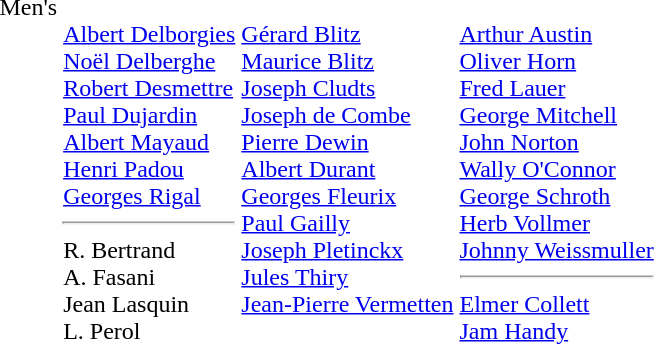<table>
<tr valign="top">
<td>Men's</td>
<td><br><a href='#'>Albert Delborgies</a><br><a href='#'>Noël Delberghe</a><br><a href='#'>Robert Desmettre</a><br><a href='#'>Paul Dujardin</a><br><a href='#'>Albert Mayaud</a><br><a href='#'>Henri Padou</a><br><a href='#'>Georges Rigal</a><hr>R. Bertrand<br>A. Fasani<br>Jean Lasquin<br>L. Perol</td>
<td><br><a href='#'>Gérard Blitz</a><br><a href='#'>Maurice Blitz</a><br><a href='#'>Joseph Cludts</a><br><a href='#'>Joseph de Combe</a><br><a href='#'>Pierre Dewin</a><br><a href='#'>Albert Durant</a><br><a href='#'>Georges Fleurix</a><br><a href='#'>Paul Gailly</a><br><a href='#'>Joseph Pletinckx</a><br><a href='#'>Jules Thiry</a><br><a href='#'>Jean-Pierre Vermetten</a></td>
<td><br><a href='#'>Arthur Austin</a><br><a href='#'>Oliver Horn</a><br><a href='#'>Fred Lauer</a><br><a href='#'>George Mitchell</a><br><a href='#'>John Norton</a><br><a href='#'>Wally O'Connor</a><br><a href='#'>George Schroth</a><br><a href='#'>Herb Vollmer</a><br><a href='#'>Johnny Weissmuller</a><hr><a href='#'>Elmer Collett</a><br><a href='#'>Jam Handy</a></td>
</tr>
</table>
